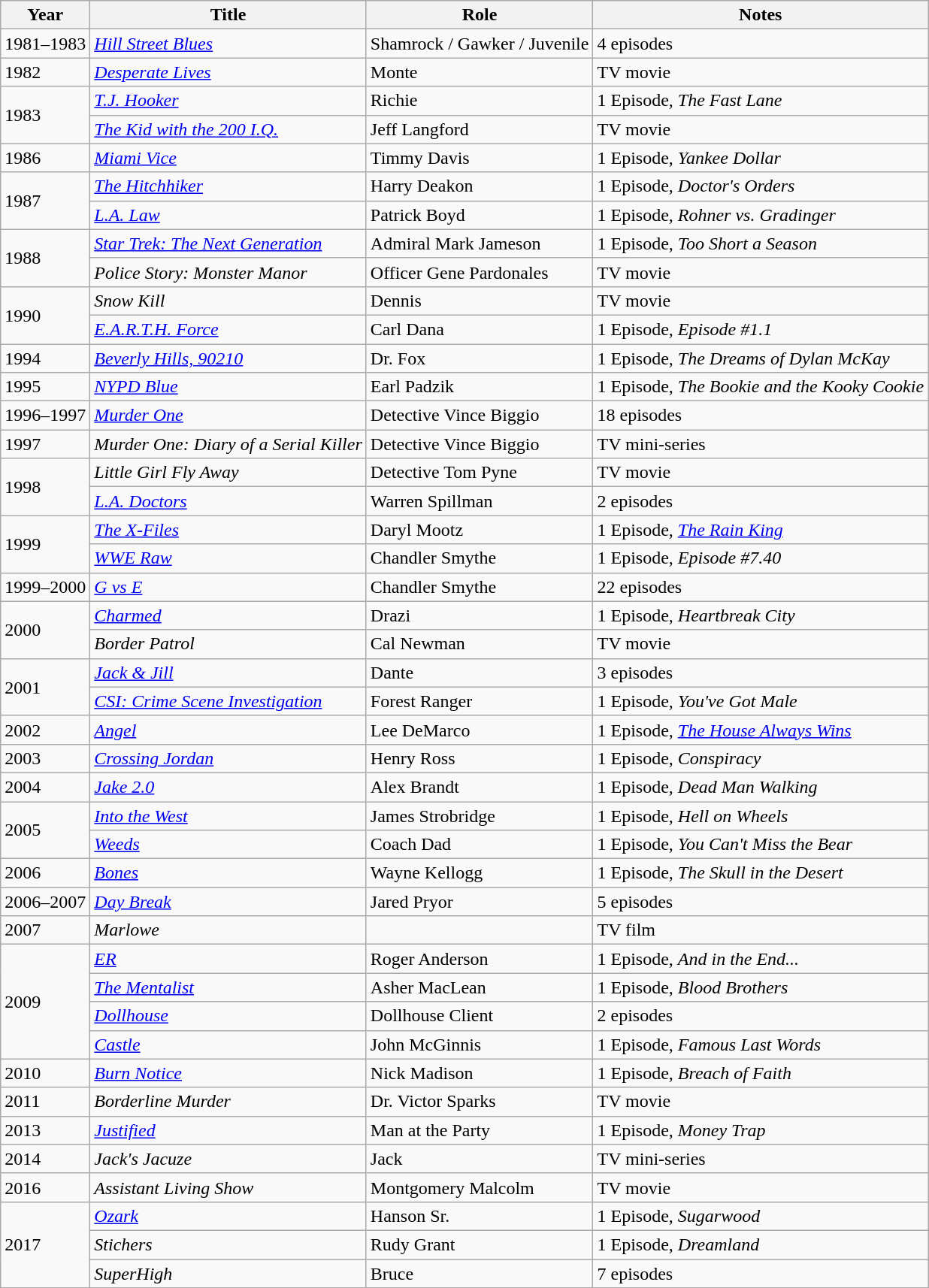<table class="wikitable sortable">
<tr>
<th>Year</th>
<th>Title</th>
<th>Role</th>
<th class="unsortable">Notes</th>
</tr>
<tr>
<td>1981–1983</td>
<td><em><a href='#'>Hill Street Blues</a></em></td>
<td>Shamrock / Gawker / Juvenile</td>
<td>4 episodes</td>
</tr>
<tr>
<td>1982</td>
<td><em><a href='#'>Desperate Lives</a></em></td>
<td>Monte</td>
<td>TV movie</td>
</tr>
<tr>
<td rowspan=2>1983</td>
<td><em><a href='#'>T.J. Hooker</a></em></td>
<td>Richie</td>
<td>1 Episode, <em>The Fast Lane</em></td>
</tr>
<tr>
<td><em><a href='#'>The Kid with the 200 I.Q.</a></em></td>
<td>Jeff Langford</td>
<td>TV movie</td>
</tr>
<tr>
<td>1986</td>
<td><em><a href='#'>Miami Vice</a></em></td>
<td>Timmy Davis</td>
<td>1 Episode, <em>Yankee Dollar</em></td>
</tr>
<tr>
<td rowspan=2>1987</td>
<td><em><a href='#'>The Hitchhiker</a></em></td>
<td>Harry Deakon</td>
<td>1 Episode, <em>Doctor's Orders</em></td>
</tr>
<tr>
<td><em><a href='#'>L.A. Law</a></em></td>
<td>Patrick Boyd</td>
<td>1 Episode, <em>Rohner vs. Gradinger</em></td>
</tr>
<tr>
<td rowspan=2>1988</td>
<td><em><a href='#'>Star Trek: The Next Generation</a></em></td>
<td>Admiral Mark Jameson</td>
<td>1 Episode, <em>Too Short a Season</em></td>
</tr>
<tr>
<td><em>Police Story: Monster Manor</em></td>
<td>Officer Gene Pardonales</td>
<td>TV movie</td>
</tr>
<tr>
<td rowspan=2>1990</td>
<td><em>Snow Kill</em></td>
<td>Dennis</td>
<td>TV movie</td>
</tr>
<tr>
<td><em><a href='#'>E.A.R.T.H. Force</a></em></td>
<td>Carl Dana</td>
<td>1 Episode, <em>Episode #1.1</em></td>
</tr>
<tr>
<td>1994</td>
<td><em><a href='#'>Beverly Hills, 90210</a></em></td>
<td>Dr. Fox</td>
<td>1 Episode, <em>The Dreams of Dylan McKay</em></td>
</tr>
<tr>
<td>1995</td>
<td><em><a href='#'>NYPD Blue</a></em></td>
<td>Earl Padzik</td>
<td>1 Episode, <em>The Bookie and the Kooky Cookie</em></td>
</tr>
<tr>
<td>1996–1997</td>
<td><em><a href='#'>Murder One</a></em></td>
<td>Detective Vince Biggio</td>
<td>18 episodes</td>
</tr>
<tr>
<td>1997</td>
<td><em>Murder One: Diary of a Serial Killer</em></td>
<td>Detective Vince Biggio</td>
<td>TV mini-series</td>
</tr>
<tr>
<td rowspan=2>1998</td>
<td><em>Little Girl Fly Away</em></td>
<td>Detective Tom Pyne</td>
<td>TV movie</td>
</tr>
<tr>
<td><em><a href='#'>L.A. Doctors</a></em></td>
<td>Warren Spillman</td>
<td>2 episodes</td>
</tr>
<tr>
<td rowspan=2>1999</td>
<td><em><a href='#'>The X-Files</a></em></td>
<td>Daryl Mootz</td>
<td>1 Episode, <em><a href='#'>The Rain King</a></em></td>
</tr>
<tr>
<td><em><a href='#'>WWE Raw</a></em></td>
<td>Chandler Smythe</td>
<td>1 Episode, <em>Episode #7.40</em></td>
</tr>
<tr>
<td>1999–2000</td>
<td><em><a href='#'>G vs E</a></em></td>
<td>Chandler Smythe</td>
<td>22 episodes</td>
</tr>
<tr>
<td rowspan=2>2000</td>
<td><em><a href='#'>Charmed</a></em></td>
<td>Drazi</td>
<td>1 Episode, <em>Heartbreak City</em></td>
</tr>
<tr>
<td><em>Border Patrol</em></td>
<td>Cal Newman</td>
<td>TV movie</td>
</tr>
<tr>
<td rowspan=2>2001</td>
<td><em><a href='#'>Jack & Jill</a></em></td>
<td>Dante</td>
<td>3 episodes</td>
</tr>
<tr>
<td><em><a href='#'>CSI: Crime Scene Investigation</a></em></td>
<td>Forest Ranger</td>
<td>1 Episode, <em>You've Got Male</em></td>
</tr>
<tr>
<td>2002</td>
<td><em><a href='#'>Angel</a></em></td>
<td>Lee DeMarco</td>
<td>1 Episode, <em><a href='#'>The House Always Wins</a></em></td>
</tr>
<tr>
<td>2003</td>
<td><em><a href='#'>Crossing Jordan</a></em></td>
<td>Henry Ross</td>
<td>1 Episode, <em>Conspiracy</em></td>
</tr>
<tr>
<td>2004</td>
<td><em><a href='#'>Jake 2.0</a></em></td>
<td>Alex Brandt</td>
<td>1 Episode, <em>Dead Man Walking</em></td>
</tr>
<tr>
<td rowspan=2>2005</td>
<td><em><a href='#'>Into the West</a></em></td>
<td>James Strobridge</td>
<td>1 Episode, <em>Hell on Wheels</em></td>
</tr>
<tr>
<td><em><a href='#'>Weeds</a></em></td>
<td>Coach Dad</td>
<td>1 Episode, <em>You Can't Miss the Bear</em></td>
</tr>
<tr>
<td>2006</td>
<td><em><a href='#'>Bones</a></em></td>
<td>Wayne Kellogg</td>
<td>1 Episode, <em>The Skull in the Desert</em></td>
</tr>
<tr>
<td>2006–2007</td>
<td><em><a href='#'>Day Break</a></em></td>
<td>Jared Pryor</td>
<td>5 episodes</td>
</tr>
<tr>
<td>2007</td>
<td><em>Marlowe</em></td>
<td></td>
<td>TV film</td>
</tr>
<tr>
<td rowspan=4>2009</td>
<td><em><a href='#'>ER</a></em></td>
<td>Roger Anderson</td>
<td>1 Episode, <em>And in the End...</em></td>
</tr>
<tr>
<td><em><a href='#'>The Mentalist</a></em></td>
<td>Asher MacLean</td>
<td>1 Episode, <em>Blood Brothers</em></td>
</tr>
<tr>
<td><em><a href='#'>Dollhouse</a></em></td>
<td>Dollhouse Client</td>
<td>2 episodes</td>
</tr>
<tr>
<td><em><a href='#'>Castle</a></em></td>
<td>John McGinnis</td>
<td>1 Episode, <em>Famous Last Words</em></td>
</tr>
<tr>
<td>2010</td>
<td><em><a href='#'>Burn Notice</a></em></td>
<td>Nick Madison</td>
<td>1 Episode, <em>Breach of Faith</em></td>
</tr>
<tr>
<td>2011</td>
<td><em>Borderline Murder</em></td>
<td>Dr. Victor Sparks</td>
<td>TV movie</td>
</tr>
<tr>
<td>2013</td>
<td><em><a href='#'>Justified</a></em></td>
<td>Man at the Party</td>
<td>1 Episode, <em>Money Trap</em></td>
</tr>
<tr>
<td>2014</td>
<td><em>Jack's Jacuze</em></td>
<td>Jack</td>
<td>TV mini-series</td>
</tr>
<tr>
<td>2016</td>
<td><em>Assistant Living Show</em></td>
<td>Montgomery Malcolm</td>
<td>TV movie</td>
</tr>
<tr>
<td rowspan=3>2017</td>
<td><em><a href='#'>Ozark</a></em></td>
<td>Hanson Sr.</td>
<td>1 Episode, <em>Sugarwood</em></td>
</tr>
<tr>
<td><em>Stichers</em></td>
<td>Rudy Grant</td>
<td>1 Episode, <em>Dreamland</em></td>
</tr>
<tr>
<td><em>SuperHigh</em></td>
<td>Bruce</td>
<td>7 episodes</td>
</tr>
</table>
